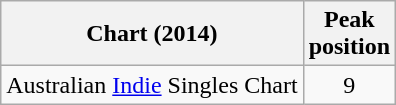<table class="wikitable">
<tr>
<th>Chart (2014)</th>
<th>Peak<br>position</th>
</tr>
<tr>
<td>Australian <a href='#'>Indie</a> Singles Chart</td>
<td align="center">9</td>
</tr>
</table>
